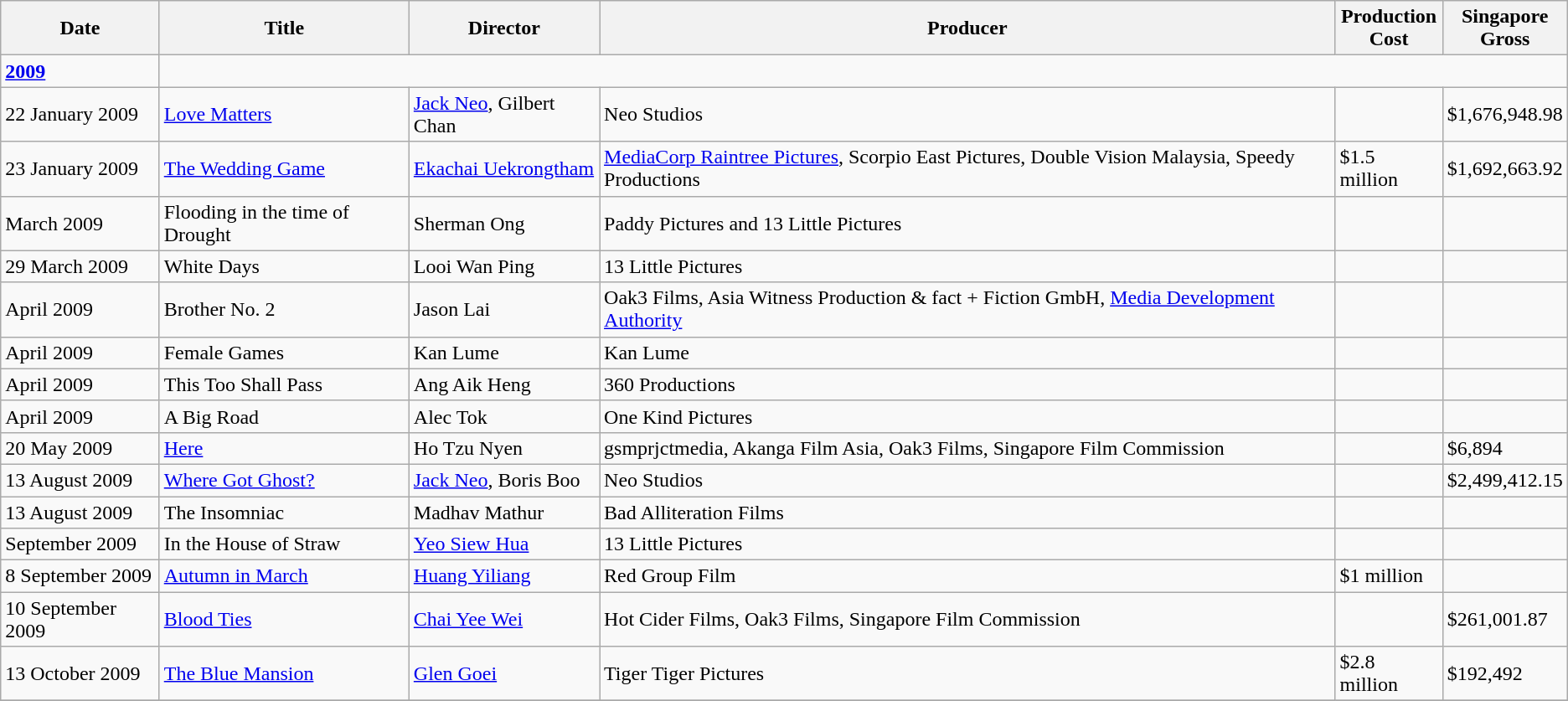<table class="wikitable sortable">
<tr>
<th>Date</th>
<th>Title</th>
<th>Director</th>
<th>Producer</th>
<th>Production<br> Cost</th>
<th>Singapore<br> Gross</th>
</tr>
<tr>
<td><strong><a href='#'>2009</a></strong></td>
</tr>
<tr>
<td>22 January 2009</td>
<td><a href='#'>Love Matters</a></td>
<td><a href='#'>Jack Neo</a>, Gilbert Chan</td>
<td>Neo Studios</td>
<td></td>
<td>$1,676,948.98</td>
</tr>
<tr>
<td>23 January 2009</td>
<td><a href='#'>The Wedding Game</a></td>
<td><a href='#'>Ekachai Uekrongtham</a></td>
<td><a href='#'>MediaCorp Raintree Pictures</a>, Scorpio East Pictures, Double Vision Malaysia, Speedy Productions</td>
<td>$1.5 million</td>
<td>$1,692,663.92</td>
</tr>
<tr>
<td>March 2009</td>
<td>Flooding in the time of Drought</td>
<td>Sherman Ong</td>
<td>Paddy Pictures and 13 Little Pictures</td>
<td></td>
<td></td>
</tr>
<tr>
<td>29 March 2009</td>
<td>White Days</td>
<td>Looi Wan Ping</td>
<td>13 Little Pictures</td>
<td></td>
<td></td>
</tr>
<tr>
<td>April 2009</td>
<td>Brother No. 2</td>
<td>Jason Lai</td>
<td>Oak3 Films, Asia Witness Production & fact + Fiction GmbH, <a href='#'>Media Development Authority</a></td>
<td></td>
<td></td>
</tr>
<tr>
<td>April 2009</td>
<td>Female Games</td>
<td>Kan Lume</td>
<td>Kan Lume</td>
<td></td>
<td></td>
</tr>
<tr>
<td>April 2009</td>
<td>This Too Shall Pass</td>
<td>Ang Aik Heng</td>
<td>360 Productions</td>
<td></td>
<td></td>
</tr>
<tr>
<td>April 2009</td>
<td>A Big Road</td>
<td>Alec Tok</td>
<td>One Kind Pictures</td>
<td></td>
<td></td>
</tr>
<tr>
<td>20 May 2009</td>
<td><a href='#'>Here</a></td>
<td>Ho Tzu Nyen</td>
<td>gsmprjctmedia, Akanga Film Asia, Oak3 Films, Singapore Film Commission</td>
<td></td>
<td>$6,894</td>
</tr>
<tr>
<td>13 August 2009</td>
<td><a href='#'>Where Got Ghost?</a></td>
<td><a href='#'>Jack Neo</a>, Boris Boo</td>
<td>Neo Studios</td>
<td></td>
<td>$2,499,412.15</td>
</tr>
<tr>
<td>13 August 2009</td>
<td>The Insomniac</td>
<td>Madhav Mathur</td>
<td>Bad Alliteration Films</td>
<td></td>
<td></td>
</tr>
<tr>
<td>September 2009</td>
<td>In the House of Straw</td>
<td><a href='#'>Yeo Siew Hua</a></td>
<td>13 Little Pictures</td>
<td></td>
<td></td>
</tr>
<tr>
<td>8 September 2009</td>
<td><a href='#'>Autumn in March</a></td>
<td><a href='#'>Huang Yiliang</a></td>
<td>Red Group Film</td>
<td>$1 million</td>
<td></td>
</tr>
<tr>
<td>10 September 2009</td>
<td><a href='#'>Blood Ties</a></td>
<td><a href='#'>Chai Yee Wei</a></td>
<td>Hot Cider Films, Oak3 Films, Singapore Film Commission</td>
<td></td>
<td>$261,001.87</td>
</tr>
<tr>
<td>13 October 2009</td>
<td><a href='#'>The Blue Mansion</a></td>
<td><a href='#'>Glen Goei</a></td>
<td>Tiger Tiger Pictures</td>
<td>$2.8 million</td>
<td>$192,492</td>
</tr>
<tr>
</tr>
</table>
